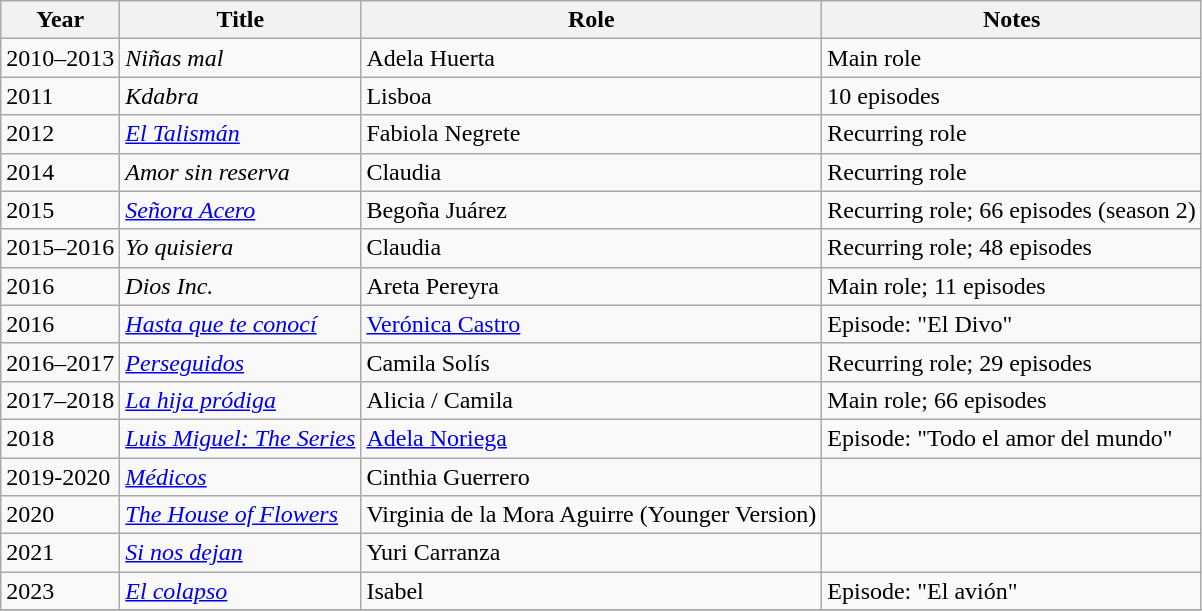<table class="wikitable sortable">
<tr>
<th>Year</th>
<th>Title</th>
<th>Role</th>
<th class="unsortable">Notes</th>
</tr>
<tr>
<td>2010–2013</td>
<td><em>Niñas mal</em></td>
<td>Adela Huerta</td>
<td>Main role</td>
</tr>
<tr>
<td>2011</td>
<td><em>Kdabra</em></td>
<td>Lisboa</td>
<td>10 episodes</td>
</tr>
<tr>
<td>2012</td>
<td><em><a href='#'>El Talismán</a></em></td>
<td>Fabiola Negrete</td>
<td>Recurring role</td>
</tr>
<tr>
<td>2014</td>
<td><em>Amor sin reserva</em></td>
<td>Claudia</td>
<td>Recurring role</td>
</tr>
<tr>
<td>2015</td>
<td><em><a href='#'>Señora Acero</a></em></td>
<td>Begoña Juárez</td>
<td>Recurring role; 66 episodes (season 2)</td>
</tr>
<tr>
<td>2015–2016</td>
<td><em>Yo quisiera</em></td>
<td>Claudia</td>
<td>Recurring role; 48 episodes</td>
</tr>
<tr>
<td>2016</td>
<td><em>Dios Inc.</em></td>
<td>Areta Pereyra</td>
<td>Main role; 11 episodes</td>
</tr>
<tr>
<td>2016</td>
<td><em><a href='#'>Hasta que te conocí</a></em></td>
<td><a href='#'>Verónica Castro</a></td>
<td>Episode: "El Divo"</td>
</tr>
<tr>
<td>2016–2017</td>
<td><em><a href='#'>Perseguidos</a></em></td>
<td>Camila Solís</td>
<td>Recurring role; 29 episodes</td>
</tr>
<tr>
<td>2017–2018</td>
<td><em><a href='#'>La hija pródiga</a></em></td>
<td>Alicia / Camila</td>
<td>Main role; 66 episodes</td>
</tr>
<tr>
<td>2018</td>
<td><em><a href='#'>Luis Miguel: The Series</a></em></td>
<td><a href='#'>Adela Noriega</a></td>
<td>Episode: "Todo el amor del mundo"</td>
</tr>
<tr>
<td>2019-2020</td>
<td><em><a href='#'>Médicos</a></em></td>
<td>Cinthia Guerrero</td>
<td></td>
</tr>
<tr>
<td>2020</td>
<td><em><a href='#'>The House of Flowers</a></em></td>
<td>Virginia de la Mora Aguirre (Younger Version)</td>
<td></td>
</tr>
<tr>
<td>2021</td>
<td><em><a href='#'>Si nos dejan</a></em></td>
<td>Yuri Carranza</td>
<td></td>
</tr>
<tr>
<td>2023</td>
<td><em><a href='#'>El colapso</a></em></td>
<td>Isabel</td>
<td>Episode: "El avión"</td>
</tr>
<tr>
</tr>
</table>
